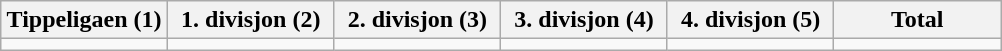<table class="wikitable">
<tr>
<th width="16.6%">Tippeligaen (1)</th>
<th width="16.6%">1. divisjon (2)</th>
<th width="16.6%">2. divisjon (3)</th>
<th width="16.6%">3. divisjon (4)</th>
<th width="16.6%">4. divisjon (5)</th>
<th width="16.6%">Total</th>
</tr>
<tr>
<td></td>
<td></td>
<td></td>
<td></td>
<td></td>
<td></td>
</tr>
</table>
